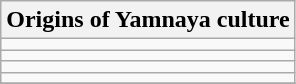<table class="wikitable collapsible collapsed floatright">
<tr>
<th>Origins of Yamnaya culture</th>
</tr>
<tr>
<td></td>
</tr>
<tr>
<td></td>
</tr>
<tr>
<td></td>
</tr>
<tr>
<td></td>
</tr>
<tr>
</tr>
</table>
